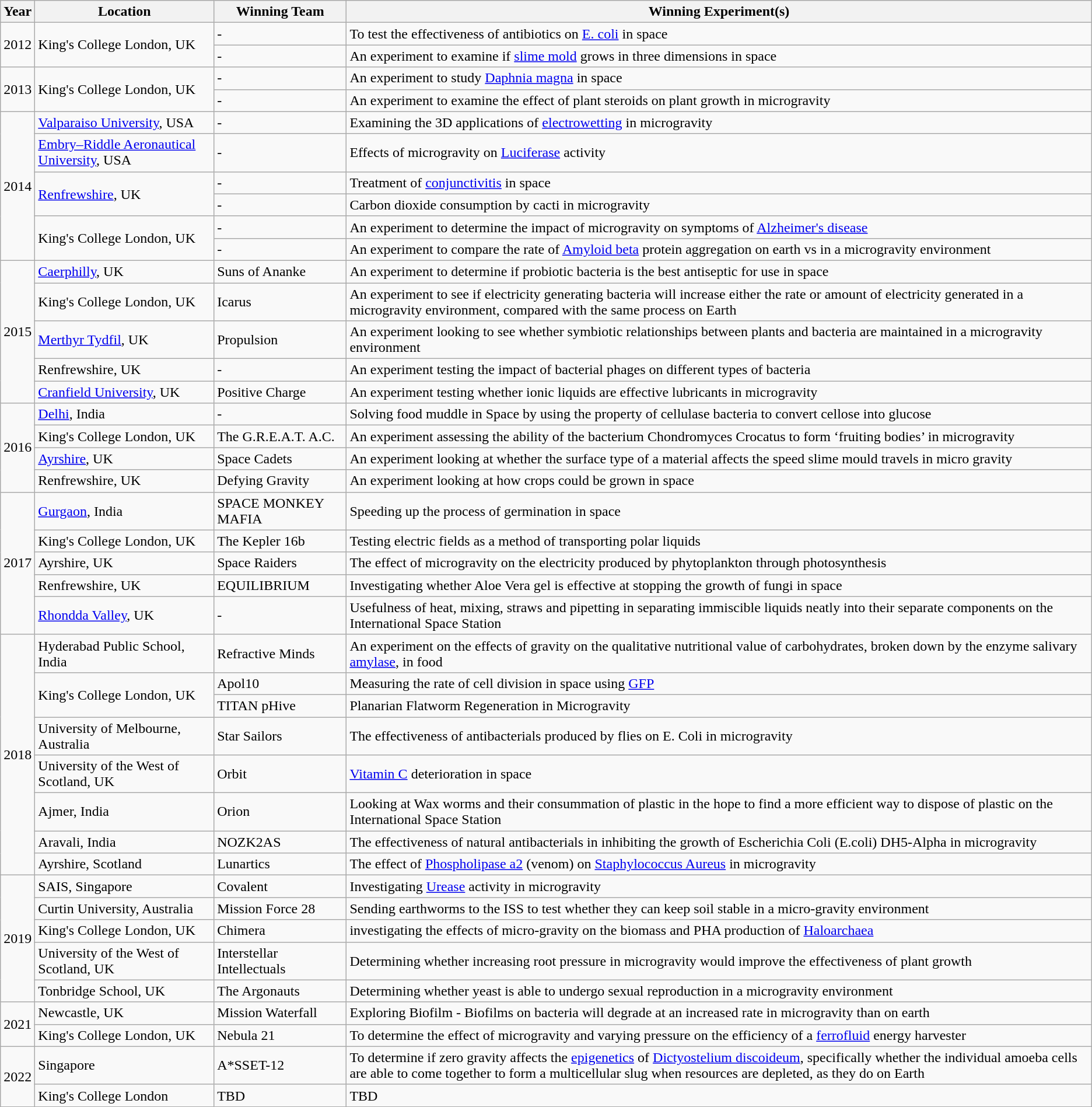<table class="wikitable">
<tr>
<th>Year</th>
<th>Location</th>
<th>Winning Team</th>
<th>Winning Experiment(s)</th>
</tr>
<tr>
<td rowspan="2">2012</td>
<td rowspan="2">King's College London, UK</td>
<td>-</td>
<td>To test the effectiveness of antibiotics on <a href='#'>E. coli</a> in space</td>
</tr>
<tr>
<td>-</td>
<td>An experiment to examine if <a href='#'>slime mold</a> grows in three dimensions in space</td>
</tr>
<tr>
<td rowspan="2">2013</td>
<td rowspan="2">King's College London, UK</td>
<td>-</td>
<td>An experiment to study <a href='#'>Daphnia magna</a> in space</td>
</tr>
<tr>
<td>-</td>
<td>An experiment to examine the effect of plant steroids on plant growth in microgravity</td>
</tr>
<tr>
<td rowspan="6">2014</td>
<td><a href='#'>Valparaiso University</a>, USA</td>
<td>-</td>
<td>Examining the 3D applications of <a href='#'>electrowetting</a> in microgravity</td>
</tr>
<tr>
<td><a href='#'>Embry–Riddle Aeronautical University</a>, USA</td>
<td>-</td>
<td>Effects of microgravity on <a href='#'>Luciferase</a> activity</td>
</tr>
<tr>
<td rowspan="2"><a href='#'>Renfrewshire</a>, UK</td>
<td>-</td>
<td>Treatment of <a href='#'>conjunctivitis</a> in space</td>
</tr>
<tr>
<td>-</td>
<td>Carbon dioxide consumption by cacti in microgravity</td>
</tr>
<tr>
<td rowspan="2">King's College London, UK</td>
<td>-</td>
<td>An experiment to determine the impact of microgravity on symptoms of <a href='#'>Alzheimer's disease</a></td>
</tr>
<tr>
<td>-</td>
<td>An experiment to compare the rate of <a href='#'>Amyloid beta</a> protein aggregation on earth vs in a microgravity environment</td>
</tr>
<tr>
<td rowspan="5">2015</td>
<td><a href='#'>Caerphilly</a>, UK</td>
<td>Suns of Ananke</td>
<td>An experiment to determine if probiotic bacteria is the best antiseptic for use in space</td>
</tr>
<tr>
<td>King's College London, UK</td>
<td>Icarus</td>
<td>An experiment to see if electricity generating bacteria will increase either the rate or amount of electricity generated in a microgravity environment, compared with the same process on Earth</td>
</tr>
<tr>
<td><a href='#'>Merthyr Tydfil</a>, UK</td>
<td>Propulsion</td>
<td>An experiment looking to see whether symbiotic relationships between plants and bacteria are maintained in a microgravity environment</td>
</tr>
<tr>
<td>Renfrewshire, UK</td>
<td>-</td>
<td>An experiment testing the impact of bacterial phages on different types of bacteria</td>
</tr>
<tr>
<td><a href='#'>Cranfield University</a>, UK</td>
<td>Positive Charge</td>
<td>An experiment testing whether ionic liquids are effective lubricants in microgravity</td>
</tr>
<tr>
<td rowspan="4">2016</td>
<td><a href='#'>Delhi</a>, India</td>
<td>-</td>
<td>Solving food muddle in Space by using the property of cellulase bacteria to convert cellose into glucose</td>
</tr>
<tr>
<td>King's College London, UK</td>
<td>The G.R.E.A.T. A.C.</td>
<td>An experiment assessing the ability of the bacterium Chondromyces Crocatus to form ‘fruiting bodies’ in microgravity</td>
</tr>
<tr>
<td><a href='#'>Ayrshire</a>, UK</td>
<td>Space Cadets</td>
<td>An experiment looking at whether the surface type of a material affects the speed slime mould travels in micro gravity</td>
</tr>
<tr>
<td>Renfrewshire, UK</td>
<td>Defying Gravity</td>
<td>An experiment looking at how crops could be grown in space</td>
</tr>
<tr>
<td rowspan="5">2017</td>
<td><a href='#'>Gurgaon</a>, India</td>
<td>SPACE MONKEY MAFIA</td>
<td>Speeding up the process of germination in space</td>
</tr>
<tr>
<td>King's College London, UK</td>
<td>The Kepler 16b</td>
<td>Testing electric fields as a method of transporting polar liquids</td>
</tr>
<tr>
<td>Ayrshire, UK</td>
<td>Space Raiders</td>
<td>The effect of microgravity on the electricity produced by phytoplankton through photosynthesis</td>
</tr>
<tr>
<td>Renfrewshire, UK</td>
<td>EQUILIBRIUM</td>
<td>Investigating whether Aloe Vera gel is effective at stopping the growth of fungi in space</td>
</tr>
<tr>
<td><a href='#'>Rhondda Valley</a>, UK</td>
<td>-</td>
<td>Usefulness of heat, mixing, straws and pipetting in separating immiscible liquids neatly into their separate components on the International Space Station</td>
</tr>
<tr>
<td rowspan="8">2018</td>
<td>Hyderabad Public School, India</td>
<td>Refractive Minds</td>
<td>An experiment on the effects of gravity on the qualitative nutritional value of carbohydrates, broken down by the enzyme salivary <a href='#'>amylase</a>, in food</td>
</tr>
<tr>
<td rowspan="2">King's College London, UK</td>
<td>Apol10</td>
<td>Measuring the rate of cell division in space using <a href='#'>GFP</a></td>
</tr>
<tr>
<td>TITAN pHive</td>
<td>Planarian Flatworm Regeneration in Microgravity</td>
</tr>
<tr>
<td>University of Melbourne, Australia</td>
<td>Star Sailors</td>
<td>The effectiveness of antibacterials produced by flies on E. Coli in microgravity</td>
</tr>
<tr>
<td>University of the West of Scotland, UK</td>
<td>Orbit</td>
<td><a href='#'>Vitamin C</a> deterioration in space</td>
</tr>
<tr>
<td>Ajmer, India</td>
<td>Orion</td>
<td>Looking at Wax worms and their consummation of plastic in the hope to find a more efficient way to dispose of plastic on the International Space Station</td>
</tr>
<tr>
<td>Aravali, India</td>
<td>NOZK2AS</td>
<td>The effectiveness of natural antibacterials in inhibiting the growth of Escherichia Coli (E.coli) DH5-Alpha in microgravity</td>
</tr>
<tr>
<td>Ayrshire, Scotland</td>
<td>Lunartics</td>
<td>The effect of <a href='#'>Phospholipase a2</a> (venom) on <a href='#'>Staphylococcus Aureus</a> in microgravity</td>
</tr>
<tr>
<td rowspan="5">2019</td>
<td>SAIS, Singapore</td>
<td>Covalent</td>
<td>Investigating <a href='#'>Urease</a> activity in microgravity</td>
</tr>
<tr>
<td>Curtin University, Australia</td>
<td>Mission Force 28</td>
<td>Sending earthworms to the ISS to test whether they can keep soil stable in a micro-gravity environment</td>
</tr>
<tr>
<td>King's College London, UK</td>
<td>Chimera</td>
<td>investigating the effects of micro-gravity on the biomass and PHA production of <a href='#'>Haloarchaea</a></td>
</tr>
<tr>
<td>University of the West of Scotland, UK</td>
<td>Interstellar Intellectuals</td>
<td>Determining whether increasing root pressure in microgravity would improve the effectiveness of plant growth</td>
</tr>
<tr>
<td>Tonbridge School, UK</td>
<td>The Argonauts</td>
<td>Determining whether yeast is able to undergo sexual reproduction in a microgravity environment</td>
</tr>
<tr>
<td rowspan="2">2021</td>
<td>Newcastle, UK</td>
<td>Mission Waterfall</td>
<td>Exploring Biofilm - Biofilms on bacteria will degrade at an increased rate in microgravity than on earth</td>
</tr>
<tr>
<td>King's College London, UK</td>
<td>Nebula 21</td>
<td>To determine the effect of microgravity and varying pressure on the efficiency of a <a href='#'>ferrofluid</a> energy harvester</td>
</tr>
<tr>
<td rowspan="2">2022</td>
<td>Singapore</td>
<td>A*SSET-12</td>
<td>To determine if zero gravity affects the <a href='#'>epigenetics</a> of <a href='#'>Dictyostelium discoideum</a>, specifically whether the individual amoeba cells are able to come together to form a multicellular slug when resources are depleted, as they do on Earth</td>
</tr>
<tr>
<td>King's College London</td>
<td>TBD</td>
<td>TBD</td>
</tr>
</table>
